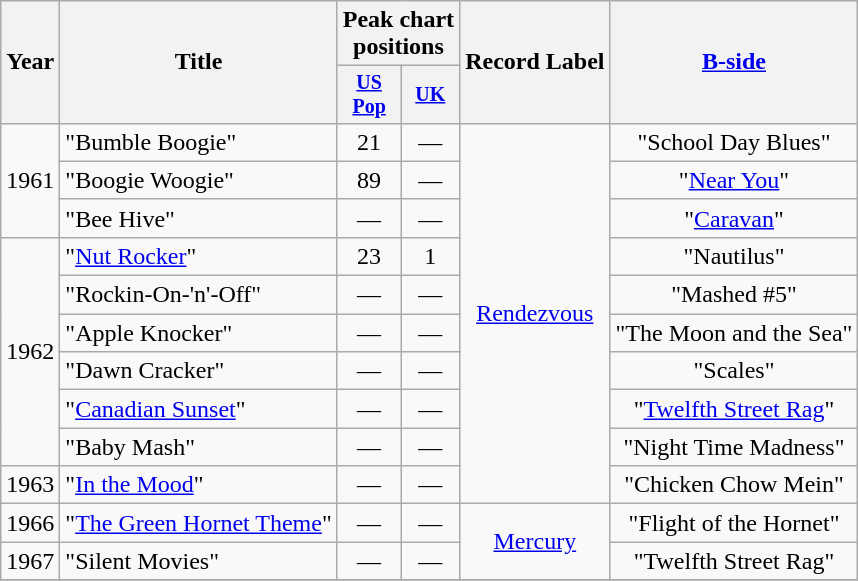<table class="wikitable" style=text-align:center;>
<tr>
<th rowspan="2">Year</th>
<th rowspan="2">Title</th>
<th colspan="2">Peak chart<br>positions</th>
<th rowspan="2">Record Label</th>
<th rowspan="2"><a href='#'>B-side</a></th>
</tr>
<tr style="font-size:smaller;">
<th align=centre><a href='#'>US<br>Pop</a></th>
<th align=centre><a href='#'>UK</a></th>
</tr>
<tr>
<td rowspan="3">1961</td>
<td align=left>"Bumble Boogie"</td>
<td>21</td>
<td>—</td>
<td rowspan="10"><a href='#'>Rendezvous</a></td>
<td rowspan="1">"School Day Blues"</td>
</tr>
<tr>
<td align=left>"Boogie Woogie"</td>
<td>89</td>
<td>—</td>
<td rowspan="1">"<a href='#'>Near You</a>"</td>
</tr>
<tr>
<td align=left>"Bee Hive"</td>
<td>—</td>
<td>—</td>
<td rowspan="1">"<a href='#'>Caravan</a>"</td>
</tr>
<tr>
<td rowspan="6">1962</td>
<td align=left>"<a href='#'>Nut Rocker</a>"</td>
<td>23</td>
<td>1</td>
<td rowspan="1">"Nautilus"</td>
</tr>
<tr>
<td align=left>"Rockin-On-'n'-Off"</td>
<td>—</td>
<td>—</td>
<td rowspan="1">"Mashed #5"</td>
</tr>
<tr>
<td align=left>"Apple Knocker"</td>
<td>—</td>
<td>—</td>
<td rowspan="1">"The Moon and the Sea"</td>
</tr>
<tr>
<td align=left>"Dawn Cracker"</td>
<td>—</td>
<td>—</td>
<td rowspan="1">"Scales"</td>
</tr>
<tr>
<td align=left>"<a href='#'>Canadian Sunset</a>"</td>
<td>—</td>
<td>—</td>
<td rowspan="1">"<a href='#'>Twelfth Street Rag</a>"</td>
</tr>
<tr>
<td align=left>"Baby Mash"</td>
<td>—</td>
<td>—</td>
<td rowspan="1">"Night Time Madness"</td>
</tr>
<tr>
<td rowspan="1">1963</td>
<td align=left>"<a href='#'>In the Mood</a>"</td>
<td>—</td>
<td>—</td>
<td rowspan="1">"Chicken Chow Mein"</td>
</tr>
<tr>
<td rowspan="1">1966</td>
<td align=left>"<a href='#'>The Green Hornet Theme</a>"</td>
<td>—</td>
<td>—</td>
<td rowspan="2"><a href='#'>Mercury</a></td>
<td rowspan="1">"Flight of the Hornet"</td>
</tr>
<tr>
<td rowspan="1">1967</td>
<td align=left>"Silent Movies"</td>
<td>—</td>
<td>—</td>
<td rowspan="1">"Twelfth Street Rag"</td>
</tr>
<tr>
</tr>
</table>
